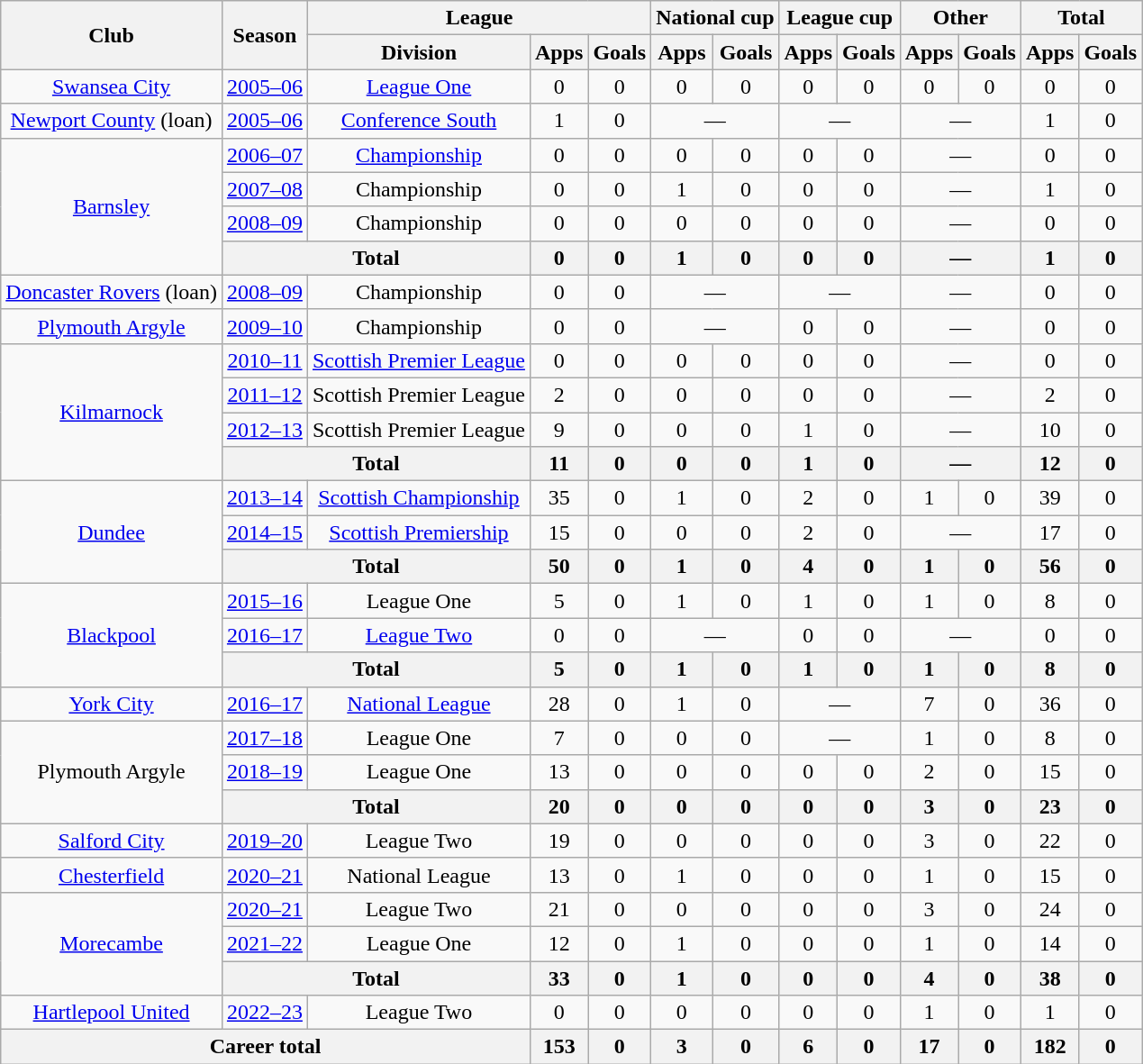<table class=wikitable style=text-align:center>
<tr>
<th rowspan=2>Club</th>
<th rowspan=2>Season</th>
<th colspan=3>League</th>
<th colspan=2>National cup</th>
<th colspan=2>League cup</th>
<th colspan=2>Other</th>
<th colspan=2>Total</th>
</tr>
<tr>
<th>Division</th>
<th>Apps</th>
<th>Goals</th>
<th>Apps</th>
<th>Goals</th>
<th>Apps</th>
<th>Goals</th>
<th>Apps</th>
<th>Goals</th>
<th>Apps</th>
<th>Goals</th>
</tr>
<tr>
<td><a href='#'>Swansea City</a></td>
<td><a href='#'>2005–06</a></td>
<td><a href='#'>League One</a></td>
<td>0</td>
<td>0</td>
<td>0</td>
<td>0</td>
<td>0</td>
<td>0</td>
<td>0</td>
<td>0</td>
<td>0</td>
<td>0</td>
</tr>
<tr>
<td><a href='#'>Newport County</a> (loan)</td>
<td><a href='#'>2005–06</a></td>
<td><a href='#'>Conference South</a></td>
<td>1</td>
<td>0</td>
<td colspan=2>—</td>
<td colspan=2>—</td>
<td colspan=2>—</td>
<td>1</td>
<td>0</td>
</tr>
<tr>
<td rowspan=4><a href='#'>Barnsley</a></td>
<td><a href='#'>2006–07</a></td>
<td><a href='#'>Championship</a></td>
<td>0</td>
<td>0</td>
<td>0</td>
<td>0</td>
<td>0</td>
<td>0</td>
<td colspan=2>—</td>
<td>0</td>
<td>0</td>
</tr>
<tr>
<td><a href='#'>2007–08</a></td>
<td>Championship</td>
<td>0</td>
<td>0</td>
<td>1</td>
<td>0</td>
<td>0</td>
<td>0</td>
<td colspan=2>—</td>
<td>1</td>
<td>0</td>
</tr>
<tr>
<td><a href='#'>2008–09</a></td>
<td>Championship</td>
<td>0</td>
<td>0</td>
<td>0</td>
<td>0</td>
<td>0</td>
<td>0</td>
<td colspan=2>—</td>
<td>0</td>
<td>0</td>
</tr>
<tr>
<th colspan=2>Total</th>
<th>0</th>
<th>0</th>
<th>1</th>
<th>0</th>
<th>0</th>
<th>0</th>
<th colspan=2>—</th>
<th>1</th>
<th>0</th>
</tr>
<tr>
<td><a href='#'>Doncaster Rovers</a> (loan)</td>
<td><a href='#'>2008–09</a></td>
<td>Championship</td>
<td>0</td>
<td>0</td>
<td colspan=2>—</td>
<td colspan=2>—</td>
<td colspan=2>—</td>
<td>0</td>
<td>0</td>
</tr>
<tr>
<td><a href='#'>Plymouth Argyle</a></td>
<td><a href='#'>2009–10</a></td>
<td>Championship</td>
<td>0</td>
<td>0</td>
<td colspan=2>—</td>
<td>0</td>
<td>0</td>
<td colspan=2>—</td>
<td>0</td>
<td>0</td>
</tr>
<tr>
<td rowspan=4><a href='#'>Kilmarnock</a></td>
<td><a href='#'>2010–11</a></td>
<td><a href='#'>Scottish Premier League</a></td>
<td>0</td>
<td>0</td>
<td>0</td>
<td>0</td>
<td>0</td>
<td>0</td>
<td colspan=2>—</td>
<td>0</td>
<td>0</td>
</tr>
<tr>
<td><a href='#'>2011–12</a></td>
<td>Scottish Premier League</td>
<td>2</td>
<td>0</td>
<td>0</td>
<td>0</td>
<td>0</td>
<td>0</td>
<td colspan=2>—</td>
<td>2</td>
<td>0</td>
</tr>
<tr>
<td><a href='#'>2012–13</a></td>
<td>Scottish Premier League</td>
<td>9</td>
<td>0</td>
<td>0</td>
<td>0</td>
<td>1</td>
<td>0</td>
<td colspan=2>—</td>
<td>10</td>
<td>0</td>
</tr>
<tr>
<th colspan=2>Total</th>
<th>11</th>
<th>0</th>
<th>0</th>
<th>0</th>
<th>1</th>
<th>0</th>
<th colspan=2>—</th>
<th>12</th>
<th>0</th>
</tr>
<tr>
<td rowspan=3><a href='#'>Dundee</a></td>
<td><a href='#'>2013–14</a></td>
<td><a href='#'>Scottish Championship</a></td>
<td>35</td>
<td>0</td>
<td>1</td>
<td>0</td>
<td>2</td>
<td>0</td>
<td>1</td>
<td>0</td>
<td>39</td>
<td>0</td>
</tr>
<tr>
<td><a href='#'>2014–15</a></td>
<td><a href='#'>Scottish Premiership</a></td>
<td>15</td>
<td>0</td>
<td>0</td>
<td>0</td>
<td>2</td>
<td>0</td>
<td colspan=2>—</td>
<td>17</td>
<td>0</td>
</tr>
<tr>
<th colspan=2>Total</th>
<th>50</th>
<th>0</th>
<th>1</th>
<th>0</th>
<th>4</th>
<th>0</th>
<th>1</th>
<th>0</th>
<th>56</th>
<th>0</th>
</tr>
<tr>
<td rowspan=3><a href='#'>Blackpool</a></td>
<td><a href='#'>2015–16</a></td>
<td>League One</td>
<td>5</td>
<td>0</td>
<td>1</td>
<td>0</td>
<td>1</td>
<td>0</td>
<td>1</td>
<td>0</td>
<td>8</td>
<td>0</td>
</tr>
<tr>
<td><a href='#'>2016–17</a></td>
<td><a href='#'>League Two</a></td>
<td>0</td>
<td>0</td>
<td colspan=2>—</td>
<td>0</td>
<td>0</td>
<td colspan=2>—</td>
<td>0</td>
<td>0</td>
</tr>
<tr>
<th colspan=2>Total</th>
<th>5</th>
<th>0</th>
<th>1</th>
<th>0</th>
<th>1</th>
<th>0</th>
<th>1</th>
<th>0</th>
<th>8</th>
<th>0</th>
</tr>
<tr>
<td><a href='#'>York City</a></td>
<td><a href='#'>2016–17</a></td>
<td><a href='#'>National League</a></td>
<td>28</td>
<td>0</td>
<td>1</td>
<td>0</td>
<td colspan=2>—</td>
<td>7</td>
<td>0</td>
<td>36</td>
<td>0</td>
</tr>
<tr>
<td rowspan=3>Plymouth Argyle</td>
<td><a href='#'>2017–18</a></td>
<td>League One</td>
<td>7</td>
<td>0</td>
<td>0</td>
<td>0</td>
<td colspan=2>—</td>
<td>1</td>
<td>0</td>
<td>8</td>
<td>0</td>
</tr>
<tr>
<td><a href='#'>2018–19</a></td>
<td>League One</td>
<td>13</td>
<td>0</td>
<td>0</td>
<td>0</td>
<td>0</td>
<td>0</td>
<td>2</td>
<td>0</td>
<td>15</td>
<td>0</td>
</tr>
<tr>
<th colspan=2>Total</th>
<th>20</th>
<th>0</th>
<th>0</th>
<th>0</th>
<th>0</th>
<th>0</th>
<th>3</th>
<th>0</th>
<th>23</th>
<th>0</th>
</tr>
<tr>
<td><a href='#'>Salford City</a></td>
<td><a href='#'>2019–20</a></td>
<td>League Two</td>
<td>19</td>
<td>0</td>
<td>0</td>
<td>0</td>
<td>0</td>
<td>0</td>
<td>3</td>
<td>0</td>
<td>22</td>
<td>0</td>
</tr>
<tr>
<td><a href='#'>Chesterfield</a></td>
<td><a href='#'>2020–21</a></td>
<td>National League</td>
<td>13</td>
<td>0</td>
<td>1</td>
<td>0</td>
<td>0</td>
<td>0</td>
<td>1</td>
<td>0</td>
<td>15</td>
<td>0</td>
</tr>
<tr>
<td rowspan="3"><a href='#'>Morecambe</a></td>
<td><a href='#'>2020–21</a></td>
<td>League Two</td>
<td>21</td>
<td>0</td>
<td>0</td>
<td>0</td>
<td>0</td>
<td>0</td>
<td>3</td>
<td>0</td>
<td>24</td>
<td>0</td>
</tr>
<tr>
<td><a href='#'>2021–22</a></td>
<td>League One</td>
<td>12</td>
<td>0</td>
<td>1</td>
<td>0</td>
<td>0</td>
<td>0</td>
<td>1</td>
<td>0</td>
<td>14</td>
<td>0</td>
</tr>
<tr>
<th colspan="2">Total</th>
<th>33</th>
<th>0</th>
<th>1</th>
<th>0</th>
<th>0</th>
<th>0</th>
<th>4</th>
<th>0</th>
<th>38</th>
<th>0</th>
</tr>
<tr>
<td><a href='#'>Hartlepool United</a></td>
<td><a href='#'>2022–23</a></td>
<td>League Two</td>
<td>0</td>
<td>0</td>
<td>0</td>
<td>0</td>
<td>0</td>
<td>0</td>
<td>1</td>
<td>0</td>
<td>1</td>
<td>0</td>
</tr>
<tr>
<th colspan="3">Career total</th>
<th>153</th>
<th>0</th>
<th>3</th>
<th>0</th>
<th>6</th>
<th>0</th>
<th>17</th>
<th>0</th>
<th>182</th>
<th>0</th>
</tr>
</table>
